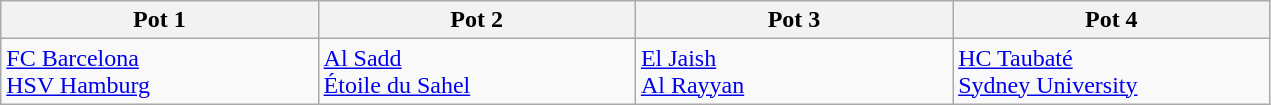<table class="wikitable">
<tr>
<th width=15%>Pot 1</th>
<th width=15%>Pot 2</th>
<th width=15%>Pot 3</th>
<th width=15%>Pot 4</th>
</tr>
<tr>
<td valign="top"> <a href='#'>FC Barcelona</a><br> <a href='#'>HSV Hamburg</a></td>
<td valign="top"> <a href='#'>Al Sadd</a><br> <a href='#'>Étoile du Sahel</a></td>
<td valign="top"> <a href='#'>El Jaish</a><br> <a href='#'>Al Rayyan</a></td>
<td valign="top"> <a href='#'>HC Taubaté</a><br> <a href='#'>Sydney University</a></td>
</tr>
</table>
